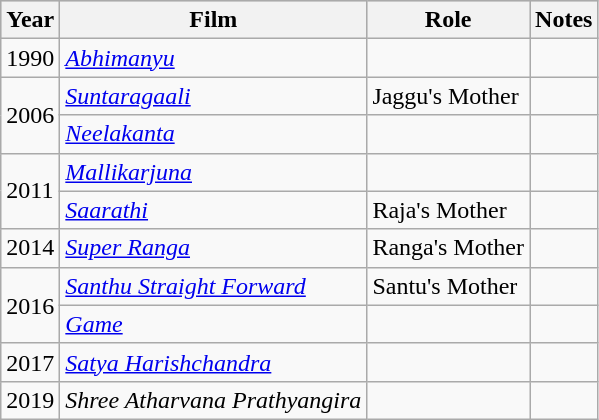<table class="wikitable">
<tr style="background:#ccc; text-align:center;">
<th>Year</th>
<th>Film</th>
<th>Role</th>
<th>Notes</th>
</tr>
<tr>
<td>1990</td>
<td><em><a href='#'>Abhimanyu</a></em></td>
<td></td>
<td></td>
</tr>
<tr>
<td rowspan="2">2006</td>
<td><em><a href='#'>Suntaragaali</a></em></td>
<td>Jaggu's Mother</td>
<td></td>
</tr>
<tr>
<td><em><a href='#'>Neelakanta</a></em></td>
<td></td>
<td></td>
</tr>
<tr>
<td rowspan="2">2011</td>
<td><em><a href='#'>Mallikarjuna</a></em></td>
<td></td>
<td></td>
</tr>
<tr>
<td><em><a href='#'>Saarathi</a></em></td>
<td>Raja's Mother</td>
<td></td>
</tr>
<tr>
<td>2014</td>
<td><em><a href='#'>Super Ranga</a></em></td>
<td>Ranga's Mother</td>
<td></td>
</tr>
<tr>
<td rowspan="2">2016</td>
<td><em><a href='#'>Santhu Straight Forward</a></em></td>
<td>Santu's Mother</td>
<td></td>
</tr>
<tr>
<td><em><a href='#'>Game</a></em></td>
<td></td>
<td></td>
</tr>
<tr>
<td>2017</td>
<td><em><a href='#'>Satya Harishchandra</a></em></td>
<td></td>
<td></td>
</tr>
<tr>
<td>2019</td>
<td><em>Shree Atharvana Prathyangira</em></td>
<td></td>
<td></td>
</tr>
</table>
